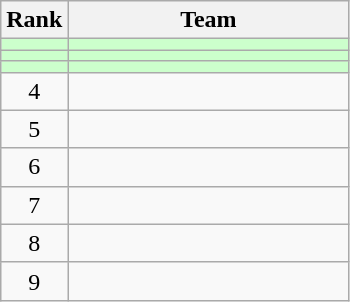<table class=wikitable style="text-align:center;">
<tr>
<th>Rank</th>
<th width=180>Team</th>
</tr>
<tr bgcolor=#CCFFCC>
<td></td>
<td align=left></td>
</tr>
<tr bgcolor=#CCFFCC>
<td></td>
<td align=left></td>
</tr>
<tr bgcolor=#CCFFCC>
<td></td>
<td align=left></td>
</tr>
<tr>
<td>4</td>
<td align=left></td>
</tr>
<tr>
<td>5</td>
<td align=left></td>
</tr>
<tr>
<td>6</td>
<td align=left></td>
</tr>
<tr>
<td>7</td>
<td align=left></td>
</tr>
<tr>
<td>8</td>
<td align=left></td>
</tr>
<tr>
<td>9</td>
<td align=left></td>
</tr>
</table>
